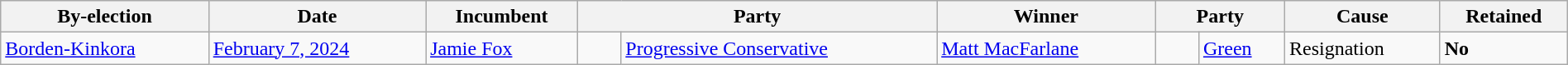<table class="wikitable" style="width:100%">
<tr>
<th>By-election</th>
<th>Date</th>
<th>Incumbent</th>
<th colspan="2">Party</th>
<th>Winner</th>
<th colspan="2">Party</th>
<th>Cause</th>
<th>Retained</th>
</tr>
<tr>
<td><a href='#'>Borden-Kinkora</a></td>
<td><a href='#'>February 7, 2024</a></td>
<td><a href='#'>Jamie Fox</a></td>
<td>    </td>
<td><a href='#'>Progressive Conservative</a></td>
<td><a href='#'>Matt MacFarlane</a></td>
<td>    </td>
<td><a href='#'>Green</a></td>
<td>Resignation</td>
<td><strong>No</strong></td>
</tr>
</table>
